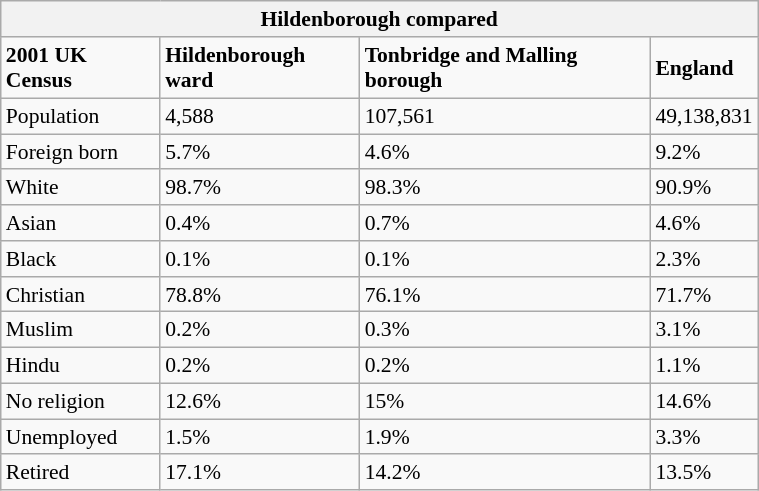<table class="wikitable" id="toc" style="float: right; margin-left: 2em; width: 40%; font-size: 90%;" cellspacing="3">
<tr>
<th colspan="4"><strong>Hildenborough compared</strong></th>
</tr>
<tr>
<td><strong>2001 UK Census</strong></td>
<td><strong>Hildenborough ward</strong></td>
<td><strong>Tonbridge and Malling borough</strong></td>
<td><strong>England</strong></td>
</tr>
<tr>
<td>Population</td>
<td>4,588</td>
<td>107,561</td>
<td>49,138,831</td>
</tr>
<tr>
<td>Foreign born</td>
<td>5.7%</td>
<td>4.6%</td>
<td>9.2%</td>
</tr>
<tr>
<td>White</td>
<td>98.7%</td>
<td>98.3%</td>
<td>90.9%</td>
</tr>
<tr>
<td>Asian</td>
<td>0.4%</td>
<td>0.7%</td>
<td>4.6%</td>
</tr>
<tr>
<td>Black</td>
<td>0.1%</td>
<td>0.1%</td>
<td>2.3%</td>
</tr>
<tr>
<td>Christian</td>
<td>78.8%</td>
<td>76.1%</td>
<td>71.7%</td>
</tr>
<tr>
<td>Muslim</td>
<td>0.2%</td>
<td>0.3%</td>
<td>3.1%</td>
</tr>
<tr>
<td>Hindu</td>
<td>0.2%</td>
<td>0.2%</td>
<td>1.1%</td>
</tr>
<tr>
<td>No religion</td>
<td>12.6%</td>
<td>15%</td>
<td>14.6%</td>
</tr>
<tr>
<td>Unemployed</td>
<td>1.5%</td>
<td>1.9%</td>
<td>3.3%</td>
</tr>
<tr>
<td>Retired</td>
<td>17.1%</td>
<td>14.2%</td>
<td>13.5%</td>
</tr>
</table>
